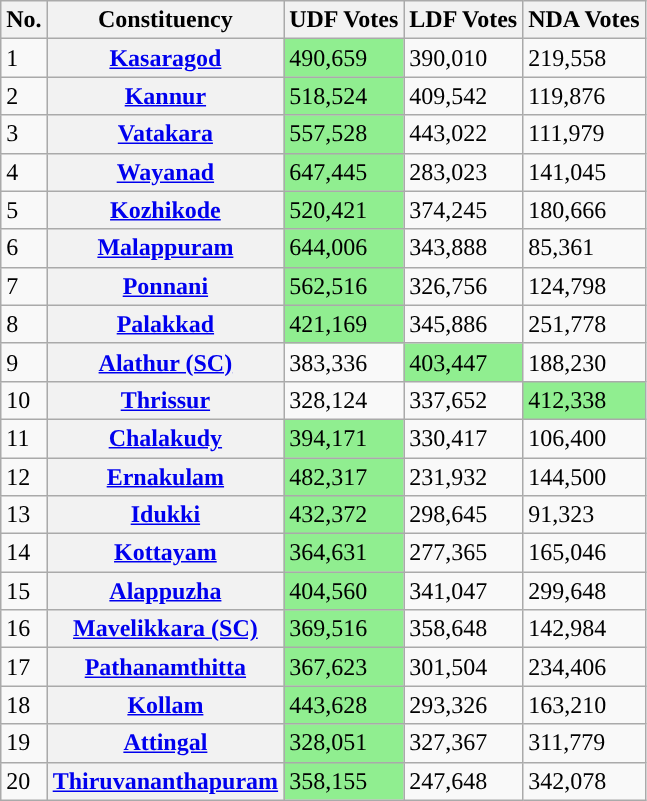<table class="wikitable sortable">
<tr>
<th>No.</th>
<th>Constituency</th>
<th style="background:">UDF Votes</th>
<th style="background:">LDF Votes</th>
<th style="background:">NDA Votes</th>
</tr>
<tr>
<td>1</td>
<th style="background-color: "><a href='#'><span>Kasaragod</span></a></th>
<td style="background:lightgreen;">490,659</td>
<td>390,010</td>
<td>219,558</td>
</tr>
<tr>
<td>2</td>
<th style="background-color: "><a href='#'><span>Kannur</span></a></th>
<td style="background:lightgreen;">518,524</td>
<td>409,542</td>
<td>119,876</td>
</tr>
<tr>
<td>3</td>
<th style="background-color: "><a href='#'><span>Vatakara</span></a></th>
<td style="background:lightgreen;">557,528</td>
<td>443,022</td>
<td>111,979</td>
</tr>
<tr>
<td>4</td>
<th style="background-color: "><a href='#'><span>Wayanad</span></a></th>
<td style="background:lightgreen;">647,445</td>
<td>283,023</td>
<td>141,045</td>
</tr>
<tr>
<td>5</td>
<th style="background-color: "><a href='#'><span>Kozhikode</span></a></th>
<td style="background:lightgreen;">520,421</td>
<td>374,245</td>
<td>180,666</td>
</tr>
<tr>
<td>6</td>
<th style="background-color: "><a href='#'><span>Malappuram</span></a></th>
<td style="background:lightgreen;">644,006</td>
<td>343,888</td>
<td>85,361</td>
</tr>
<tr>
<td>7</td>
<th style="background-color: "><a href='#'><span>Ponnani</span></a></th>
<td style="background:lightgreen;">562,516</td>
<td>326,756</td>
<td>124,798</td>
</tr>
<tr>
<td>8</td>
<th style="background-color: "><a href='#'><span>Palakkad</span></a></th>
<td style="background:lightgreen;">421,169</td>
<td>345,886</td>
<td>251,778</td>
</tr>
<tr>
<td>9</td>
<th style="background-color: "><a href='#'><span>Alathur (SC)</span></a></th>
<td>383,336</td>
<td style="background:lightgreen;">403,447</td>
<td>188,230</td>
</tr>
<tr>
<td>10</td>
<th style="background-color: "><a href='#'><span>Thrissur</span></a></th>
<td>328,124</td>
<td>337,652</td>
<td style="background:lightgreen;">412,338</td>
</tr>
<tr>
<td>11</td>
<th style="background-color: "><a href='#'><span>Chalakudy</span></a></th>
<td style="background:lightgreen;">394,171</td>
<td>330,417</td>
<td>106,400</td>
</tr>
<tr>
<td>12</td>
<th style="background-color: "><a href='#'><span>Ernakulam</span></a></th>
<td style="background:lightgreen;">482,317</td>
<td>231,932</td>
<td>144,500</td>
</tr>
<tr>
<td>13</td>
<th style="background-color: "><a href='#'><span>Idukki</span></a></th>
<td style="background:lightgreen;">432,372</td>
<td>298,645</td>
<td>91,323</td>
</tr>
<tr>
<td>14</td>
<th style="background-color: "><a href='#'><span>Kottayam</span></a></th>
<td style="background:lightgreen;">364,631</td>
<td>277,365</td>
<td>165,046</td>
</tr>
<tr>
<td>15</td>
<th style="background-color: "><a href='#'><span>Alappuzha</span></a></th>
<td style="background:lightgreen;">404,560</td>
<td>341,047</td>
<td>299,648</td>
</tr>
<tr>
<td>16</td>
<th style="background-color: "><a href='#'><span>Mavelikkara (SC)</span></a></th>
<td style="background:lightgreen;">369,516</td>
<td>358,648</td>
<td>142,984</td>
</tr>
<tr>
<td>17</td>
<th style="background-color: "><a href='#'><span>Pathanamthitta</span></a></th>
<td style="background:lightgreen;">367,623</td>
<td>301,504</td>
<td>234,406</td>
</tr>
<tr>
<td>18</td>
<th style="background-color: "><a href='#'><span>Kollam</span></a></th>
<td style="background:lightgreen;">443,628</td>
<td>293,326</td>
<td>163,210</td>
</tr>
<tr>
<td>19</td>
<th style="background-color: "><a href='#'><span>Attingal</span></a></th>
<td style="background:lightgreen;">328,051</td>
<td>327,367</td>
<td>311,779</td>
</tr>
<tr>
<td>20</td>
<th style="background-color: "><a href='#'><span>Thiruvananthapuram</span></a></th>
<td style="background:lightgreen;">358,155</td>
<td>247,648</td>
<td>342,078</td>
</tr>
</table>
